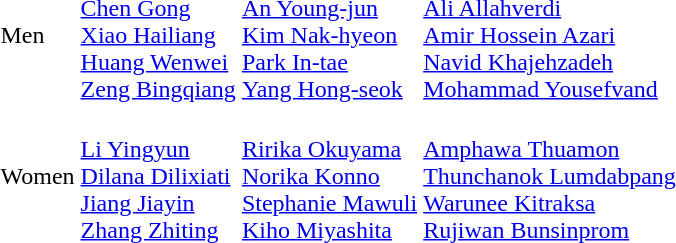<table>
<tr>
<td>Men<br></td>
<td><br><a href='#'>Chen Gong</a><br><a href='#'>Xiao Hailiang</a><br><a href='#'>Huang Wenwei</a><br><a href='#'>Zeng Bingqiang</a></td>
<td><br><a href='#'>An Young-jun</a><br><a href='#'>Kim Nak-hyeon</a><br><a href='#'>Park In-tae</a><br><a href='#'>Yang Hong-seok</a></td>
<td><br><a href='#'>Ali Allahverdi</a><br><a href='#'>Amir Hossein Azari</a><br><a href='#'>Navid Khajehzadeh</a><br><a href='#'>Mohammad Yousefvand</a></td>
</tr>
<tr>
<td>Women<br></td>
<td><br><a href='#'>Li Yingyun</a><br><a href='#'>Dilana Dilixiati</a><br><a href='#'>Jiang Jiayin</a><br><a href='#'>Zhang Zhiting</a></td>
<td><br><a href='#'>Ririka Okuyama</a><br><a href='#'>Norika Konno</a><br><a href='#'>Stephanie Mawuli</a><br><a href='#'>Kiho Miyashita</a></td>
<td><br><a href='#'>Amphawa Thuamon</a><br><a href='#'>Thunchanok Lumdabpang</a><br><a href='#'>Warunee Kitraksa</a><br><a href='#'>Rujiwan Bunsinprom</a></td>
</tr>
</table>
